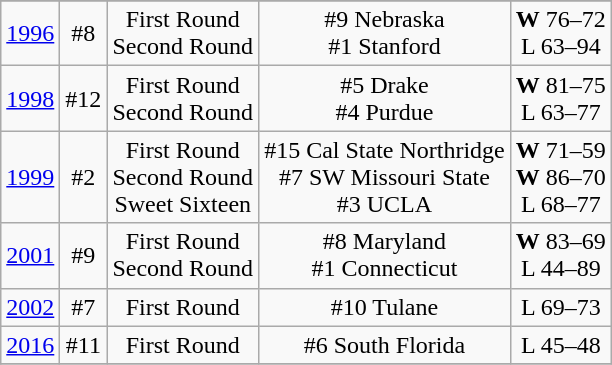<table class="wikitable" style="text-align:center">
<tr>
</tr>
<tr>
<td rowspan=1><a href='#'>1996</a></td>
<td>#8</td>
<td>First Round<br>Second Round</td>
<td>#9 Nebraska<br>#1 Stanford</td>
<td><strong>W</strong> 76–72<br>L 63–94</td>
</tr>
<tr style="text-align:center;">
<td rowspan=1><a href='#'>1998</a></td>
<td>#12</td>
<td>First Round<br>Second Round</td>
<td>#5 Drake<br>#4 Purdue</td>
<td><strong>W</strong> 81–75<br>L 63–77</td>
</tr>
<tr style="text-align:center;">
<td rowspan=1><a href='#'>1999</a></td>
<td>#2</td>
<td>First Round<br>Second Round<br>Sweet Sixteen</td>
<td>#15 Cal State Northridge<br>#7 SW Missouri State<br>#3 UCLA</td>
<td><strong>W</strong> 71–59<br><strong>W</strong> 86–70<br>L 68–77</td>
</tr>
<tr style="text-align:center;">
<td rowspan=1><a href='#'>2001</a></td>
<td>#9</td>
<td>First Round<br>Second Round</td>
<td>#8 Maryland<br>#1 Connecticut</td>
<td><strong>W</strong> 83–69<br>L 44–89</td>
</tr>
<tr style="text-align:center;">
<td rowspan=1><a href='#'>2002</a></td>
<td>#7</td>
<td>First Round</td>
<td>#10 Tulane</td>
<td>L 69–73</td>
</tr>
<tr style="text-align:center;">
<td rowspan=1><a href='#'>2016</a></td>
<td>#11</td>
<td>First Round</td>
<td>#6 South Florida</td>
<td>L 45–48</td>
</tr>
<tr style="text-align:center;">
</tr>
</table>
